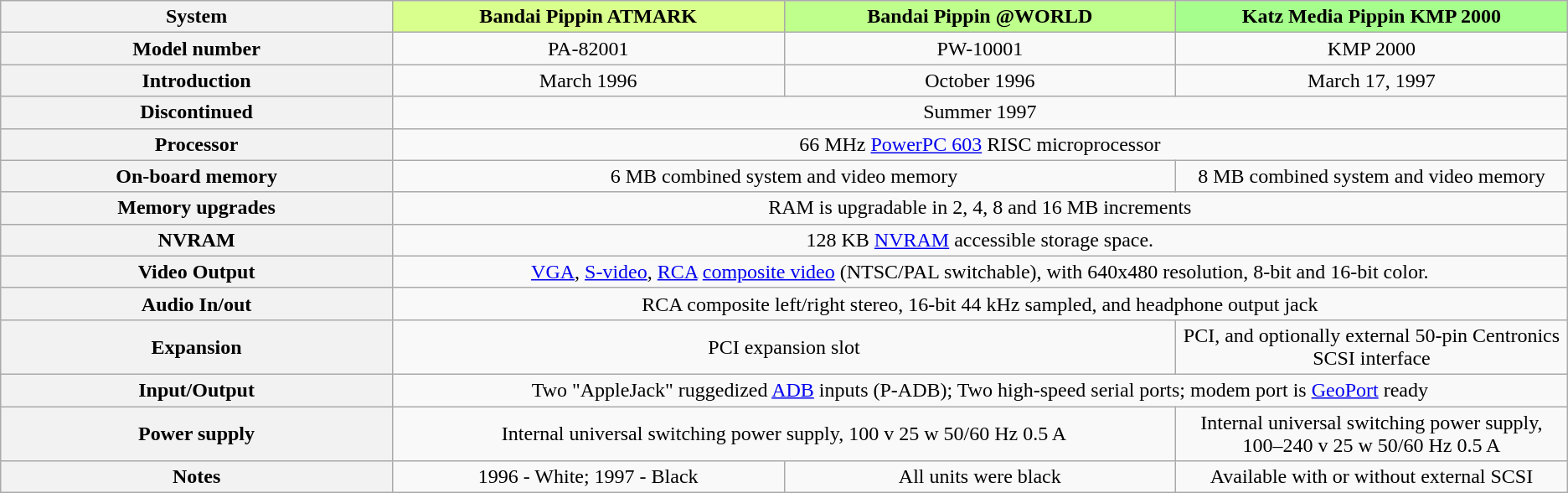<table class="wikitable" style="text-align:center">
<tr>
<th style="background:#silver;width:15%;">System</th>
<th style="width:15%;background:rgb(85%,100%,55%);">Bandai Pippin ATMARK</th>
<th style="width:15%;background:rgb(75%,100%,55%);">Bandai Pippin @WORLD</th>
<th style="width:15%;background:rgb(65%,100%,55%);">Katz Media Pippin KMP 2000</th>
</tr>
<tr>
<th>Model number</th>
<td>PA-82001</td>
<td>PW-10001</td>
<td>KMP 2000</td>
</tr>
<tr>
<th>Introduction</th>
<td>March 1996</td>
<td>October 1996</td>
<td>March 17, 1997</td>
</tr>
<tr>
<th>Discontinued</th>
<td colspan="3">Summer 1997</td>
</tr>
<tr>
<th>Processor</th>
<td colspan="3">66 MHz <a href='#'>PowerPC 603</a> RISC microprocessor</td>
</tr>
<tr>
<th>On-board memory</th>
<td colspan="2">6 MB combined system and video memory</td>
<td>8 MB combined system and video memory</td>
</tr>
<tr>
<th>Memory upgrades</th>
<td colspan="3">RAM is upgradable in 2, 4, 8 and 16 MB increments</td>
</tr>
<tr>
<th>NVRAM</th>
<td colspan="3">128 KB <a href='#'>NVRAM</a> accessible storage space.</td>
</tr>
<tr>
<th>Video Output</th>
<td colspan="3"><a href='#'>VGA</a>, <a href='#'>S-video</a>, <a href='#'>RCA</a> <a href='#'>composite video</a> (NTSC/PAL switchable), with 640x480 resolution, 8-bit and 16-bit color.</td>
</tr>
<tr>
<th>Audio In/out</th>
<td colspan="3">RCA composite left/right stereo, 16-bit 44 kHz sampled, and headphone output jack</td>
</tr>
<tr>
<th>Expansion</th>
<td colspan="2">PCI expansion slot</td>
<td>PCI, and optionally external 50-pin Centronics SCSI interface</td>
</tr>
<tr>
<th>Input/Output</th>
<td colspan="3">Two "AppleJack" ruggedized <a href='#'>ADB</a> inputs (P-ADB); Two high-speed serial ports; modem port is <a href='#'>GeoPort</a> ready</td>
</tr>
<tr>
<th>Power supply</th>
<td colspan="2">Internal universal switching power supply, 100 v 25 w 50/60 Hz 0.5 A</td>
<td>Internal universal switching power supply, 100–240 v 25 w 50/60 Hz 0.5 A</td>
</tr>
<tr>
<th>Notes</th>
<td>1996 - White; 1997 - Black</td>
<td>All units were black</td>
<td>Available with or without external SCSI</td>
</tr>
</table>
